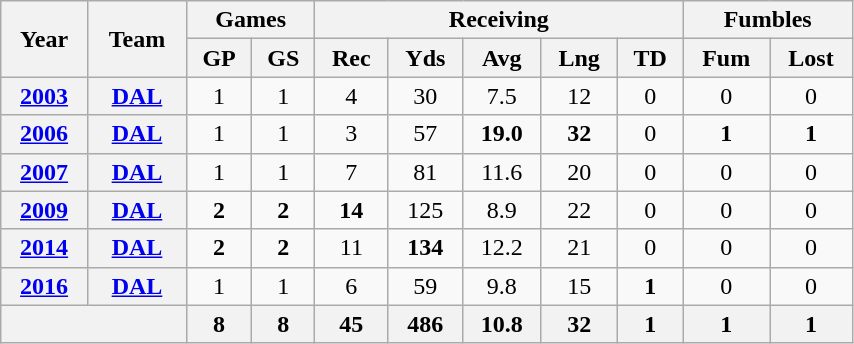<table class= "wikitable" float="left" border="1" style="text-align:center; width:45%;">
<tr>
<th rowspan="2">Year</th>
<th rowspan="2">Team</th>
<th colspan="2">Games</th>
<th colspan="5">Receiving</th>
<th colspan="2">Fumbles</th>
</tr>
<tr>
<th>GP</th>
<th>GS</th>
<th>Rec</th>
<th>Yds</th>
<th>Avg</th>
<th>Lng</th>
<th>TD</th>
<th>Fum</th>
<th>Lost</th>
</tr>
<tr>
<th><a href='#'>2003</a></th>
<th><a href='#'>DAL</a></th>
<td>1</td>
<td>1</td>
<td>4</td>
<td>30</td>
<td>7.5</td>
<td>12</td>
<td>0</td>
<td>0</td>
<td>0</td>
</tr>
<tr>
<th><a href='#'>2006</a></th>
<th><a href='#'>DAL</a></th>
<td>1</td>
<td>1</td>
<td>3</td>
<td>57</td>
<td><strong>19.0</strong></td>
<td><strong>32</strong></td>
<td>0</td>
<td><strong>1</strong></td>
<td><strong>1</strong></td>
</tr>
<tr>
<th><a href='#'>2007</a></th>
<th><a href='#'>DAL</a></th>
<td>1</td>
<td>1</td>
<td>7</td>
<td>81</td>
<td>11.6</td>
<td>20</td>
<td>0</td>
<td>0</td>
<td>0</td>
</tr>
<tr>
<th><a href='#'>2009</a></th>
<th><a href='#'>DAL</a></th>
<td><strong>2</strong></td>
<td><strong>2</strong></td>
<td><strong>14</strong></td>
<td>125</td>
<td>8.9</td>
<td>22</td>
<td>0</td>
<td>0</td>
<td>0</td>
</tr>
<tr>
<th><a href='#'>2014</a></th>
<th><a href='#'>DAL</a></th>
<td><strong>2</strong></td>
<td><strong>2</strong></td>
<td>11</td>
<td><strong>134</strong></td>
<td>12.2</td>
<td>21</td>
<td>0</td>
<td>0</td>
<td>0</td>
</tr>
<tr>
<th><a href='#'>2016</a></th>
<th><a href='#'>DAL</a></th>
<td>1</td>
<td>1</td>
<td>6</td>
<td>59</td>
<td>9.8</td>
<td>15</td>
<td><strong>1</strong></td>
<td>0</td>
<td>0</td>
</tr>
<tr>
<th colspan="2"></th>
<th>8</th>
<th>8</th>
<th>45</th>
<th>486</th>
<th>10.8</th>
<th>32</th>
<th>1</th>
<th>1</th>
<th>1</th>
</tr>
</table>
